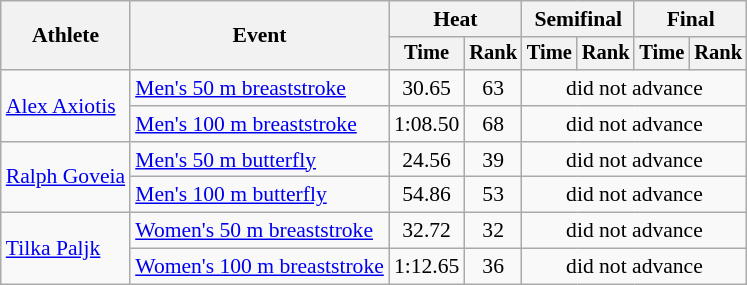<table class=wikitable style="font-size:90%">
<tr>
<th rowspan=2>Athlete</th>
<th rowspan=2>Event</th>
<th colspan=2>Heat</th>
<th colspan=2>Semifinal</th>
<th colspan=2>Final</th>
</tr>
<tr style=font-size:95%>
<th>Time</th>
<th>Rank</th>
<th>Time</th>
<th>Rank</th>
<th>Time</th>
<th>Rank</th>
</tr>
<tr align=center>
<td align=left rowspan=2><a href='#'>Alex Axiotis</a></td>
<td align=left><a href='#'>Men's 50 m breaststroke</a></td>
<td>30.65</td>
<td>63</td>
<td colspan=4>did not advance</td>
</tr>
<tr align=center>
<td align=left><a href='#'>Men's 100 m breaststroke</a></td>
<td>1:08.50</td>
<td>68</td>
<td colspan=4>did not advance</td>
</tr>
<tr align=center>
<td align=left rowspan=2><a href='#'>Ralph Goveia</a></td>
<td align=left><a href='#'>Men's 50 m butterfly</a></td>
<td>24.56</td>
<td>39</td>
<td colspan=4>did not advance</td>
</tr>
<tr align=center>
<td align=left><a href='#'>Men's 100 m butterfly</a></td>
<td>54.86</td>
<td>53</td>
<td colspan=4>did not advance</td>
</tr>
<tr align=center>
<td align=left rowspan=2><a href='#'>Tilka Paljk</a></td>
<td align=left><a href='#'>Women's 50 m breaststroke</a></td>
<td>32.72</td>
<td>32</td>
<td colspan=4>did not advance</td>
</tr>
<tr align=center>
<td align=left><a href='#'>Women's 100 m breaststroke</a></td>
<td>1:12.65</td>
<td>36</td>
<td colspan=4>did not advance</td>
</tr>
</table>
